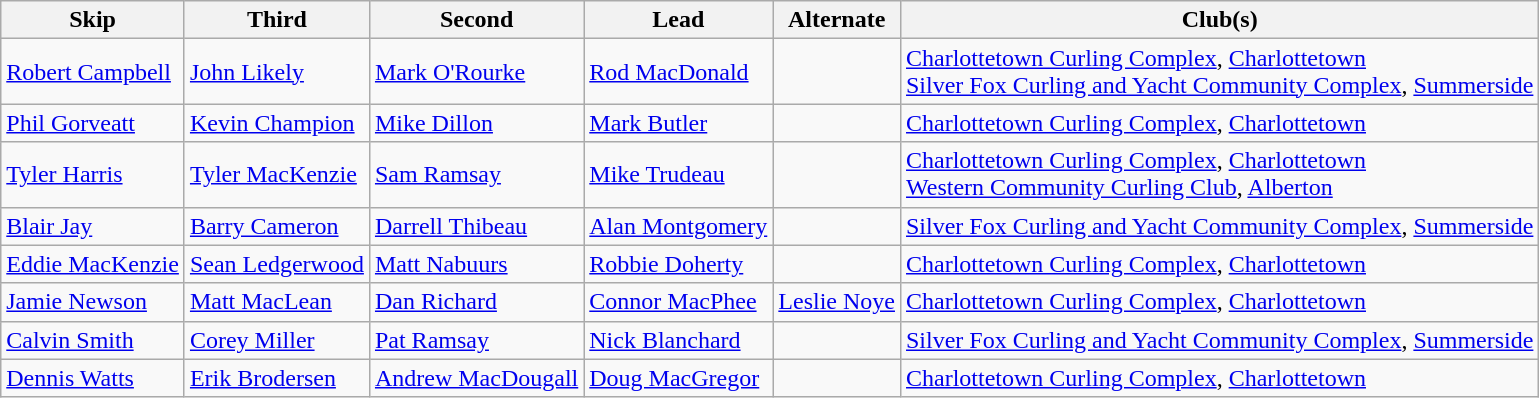<table class="wikitable">
<tr>
<th>Skip</th>
<th>Third</th>
<th>Second</th>
<th>Lead</th>
<th>Alternate</th>
<th>Club(s)</th>
</tr>
<tr>
<td><a href='#'>Robert Campbell</a></td>
<td><a href='#'>John Likely</a></td>
<td><a href='#'>Mark O'Rourke</a></td>
<td><a href='#'>Rod MacDonald</a></td>
<td></td>
<td><a href='#'>Charlottetown Curling Complex</a>, <a href='#'>Charlottetown</a> <br> <a href='#'>Silver Fox Curling and Yacht Community Complex</a>, <a href='#'>Summerside</a></td>
</tr>
<tr>
<td><a href='#'>Phil Gorveatt</a></td>
<td><a href='#'>Kevin Champion</a></td>
<td><a href='#'>Mike Dillon</a></td>
<td><a href='#'>Mark Butler</a></td>
<td></td>
<td><a href='#'>Charlottetown Curling Complex</a>, <a href='#'>Charlottetown</a></td>
</tr>
<tr>
<td><a href='#'>Tyler Harris</a></td>
<td><a href='#'>Tyler MacKenzie</a></td>
<td><a href='#'>Sam Ramsay</a></td>
<td><a href='#'>Mike Trudeau</a></td>
<td></td>
<td><a href='#'>Charlottetown Curling Complex</a>, <a href='#'>Charlottetown</a> <br> <a href='#'>Western Community Curling Club</a>, <a href='#'>Alberton</a></td>
</tr>
<tr>
<td><a href='#'>Blair Jay</a></td>
<td><a href='#'>Barry Cameron</a></td>
<td><a href='#'>Darrell Thibeau</a></td>
<td><a href='#'>Alan Montgomery</a></td>
<td></td>
<td><a href='#'>Silver Fox Curling and Yacht Community Complex</a>, <a href='#'>Summerside</a></td>
</tr>
<tr>
<td><a href='#'>Eddie MacKenzie</a></td>
<td><a href='#'>Sean Ledgerwood</a></td>
<td><a href='#'>Matt Nabuurs</a></td>
<td><a href='#'>Robbie Doherty</a></td>
<td></td>
<td><a href='#'>Charlottetown Curling Complex</a>, <a href='#'>Charlottetown</a></td>
</tr>
<tr>
<td><a href='#'>Jamie Newson</a></td>
<td><a href='#'>Matt MacLean</a></td>
<td><a href='#'>Dan Richard</a></td>
<td><a href='#'>Connor MacPhee</a></td>
<td><a href='#'>Leslie Noye</a></td>
<td><a href='#'>Charlottetown Curling Complex</a>, <a href='#'>Charlottetown</a></td>
</tr>
<tr>
<td><a href='#'>Calvin Smith</a></td>
<td><a href='#'>Corey Miller</a></td>
<td><a href='#'>Pat Ramsay</a></td>
<td><a href='#'>Nick Blanchard</a></td>
<td></td>
<td><a href='#'>Silver Fox Curling and Yacht Community Complex</a>, <a href='#'>Summerside</a></td>
</tr>
<tr>
<td><a href='#'>Dennis Watts</a></td>
<td><a href='#'>Erik Brodersen</a></td>
<td><a href='#'>Andrew MacDougall</a></td>
<td><a href='#'>Doug MacGregor</a></td>
<td></td>
<td><a href='#'>Charlottetown Curling Complex</a>, <a href='#'>Charlottetown</a></td>
</tr>
</table>
